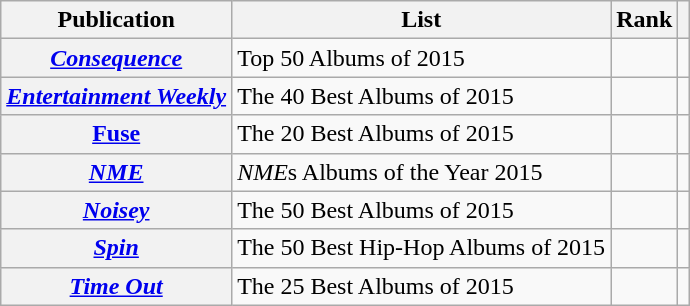<table class="wikitable sortable plainrowheaders" style="border:none; margin:0;">
<tr>
<th scope="col">Publication</th>
<th scope="col" class="unsortable">List</th>
<th scope="col" data-sort-type="number">Rank</th>
<th scope="col" class="unsortable"></th>
</tr>
<tr>
<th scope="row"><em><a href='#'>Consequence</a></em></th>
<td>Top 50 Albums of 2015</td>
<td></td>
<td></td>
</tr>
<tr>
<th scope="row"><em><a href='#'>Entertainment Weekly</a></em></th>
<td>The 40 Best Albums of 2015</td>
<td></td>
<td></td>
</tr>
<tr>
<th scope="row"><a href='#'>Fuse</a></th>
<td>The 20 Best Albums of 2015</td>
<td></td>
<td></td>
</tr>
<tr>
<th scope="row"><em><a href='#'>NME</a></em></th>
<td><em>NME</em>s Albums of the Year 2015</td>
<td></td>
<td></td>
</tr>
<tr>
<th scope="row"><em><a href='#'>Noisey</a></em></th>
<td>The 50 Best Albums of 2015</td>
<td></td>
<td></td>
</tr>
<tr>
<th scope="row"><em><a href='#'>Spin</a></em></th>
<td>The 50 Best Hip-Hop Albums of 2015</td>
<td></td>
<td></td>
</tr>
<tr>
<th scope="row"><em><a href='#'>Time Out</a></em></th>
<td>The 25 Best Albums of 2015</td>
<td></td>
<td></td>
</tr>
</table>
